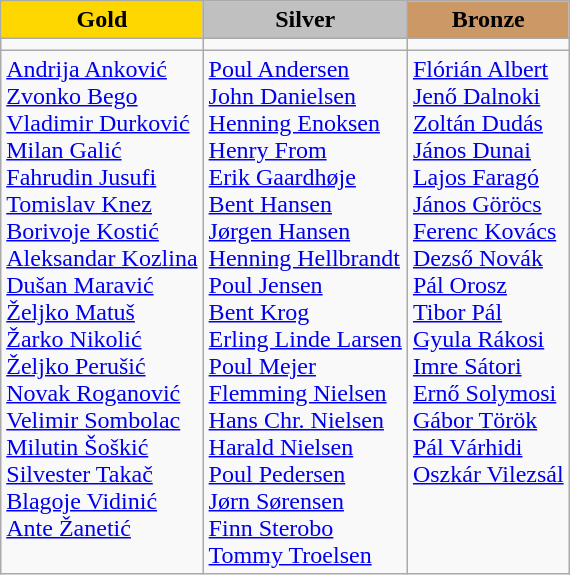<table class="wikitable">
<tr>
<td style="text-align:center;background-color:gold;"><strong>Gold</strong></td>
<td style="text-align:center;background-color:silver;"><strong>Silver</strong></td>
<td style="text-align:center;background-color:#CC9966;"><strong>Bronze</strong></td>
</tr>
<tr>
<td></td>
<td></td>
<td></td>
</tr>
<tr>
<td valign=top><a href='#'>Andrija Anković</a><br><a href='#'>Zvonko Bego</a><br><a href='#'>Vladimir Durković</a><br><a href='#'>Milan Galić</a><br><a href='#'>Fahrudin Jusufi</a><br><a href='#'>Tomislav Knez</a><br><a href='#'>Borivoje Kostić</a><br><a href='#'>Aleksandar Kozlina</a><br><a href='#'>Dušan Maravić</a><br><a href='#'>Željko Matuš</a><br><a href='#'>Žarko Nikolić</a><br><a href='#'>Željko Perušić</a><br><a href='#'>Novak Roganović</a><br><a href='#'>Velimir Sombolac</a><br><a href='#'>Milutin Šoškić</a><br><a href='#'>Silvester Takač</a><br><a href='#'>Blagoje Vidinić</a><br><a href='#'>Ante Žanetić</a></td>
<td valign=top><a href='#'>Poul Andersen</a><br><a href='#'>John Danielsen</a><br><a href='#'>Henning Enoksen</a><br><a href='#'>Henry From</a><br><a href='#'>Erik Gaardhøje</a><br><a href='#'>Bent Hansen</a><br><a href='#'>Jørgen Hansen</a><br><a href='#'>Henning Hellbrandt</a><br><a href='#'>Poul Jensen</a><br><a href='#'>Bent Krog</a><br><a href='#'>Erling Linde Larsen</a><br><a href='#'>Poul Mejer</a><br><a href='#'>Flemming Nielsen</a><br><a href='#'>Hans Chr. Nielsen</a><br><a href='#'>Harald Nielsen</a><br><a href='#'>Poul Pedersen</a><br><a href='#'>Jørn Sørensen</a><br><a href='#'>Finn Sterobo</a><br><a href='#'>Tommy Troelsen</a></td>
<td valign=top><a href='#'>Flórián Albert</a><br><a href='#'>Jenő Dalnoki</a><br><a href='#'>Zoltán Dudás</a><br><a href='#'>János Dunai</a><br><a href='#'>Lajos Faragó</a><br><a href='#'>János Göröcs</a><br><a href='#'>Ferenc Kovács</a><br><a href='#'>Dezső Novák</a><br><a href='#'>Pál Orosz</a><br><a href='#'>Tibor Pál</a><br><a href='#'>Gyula Rákosi</a><br><a href='#'>Imre Sátori</a><br><a href='#'>Ernő Solymosi</a><br><a href='#'>Gábor Török</a><br><a href='#'>Pál Várhidi</a><br><a href='#'>Oszkár Vilezsál</a></td>
</tr>
</table>
